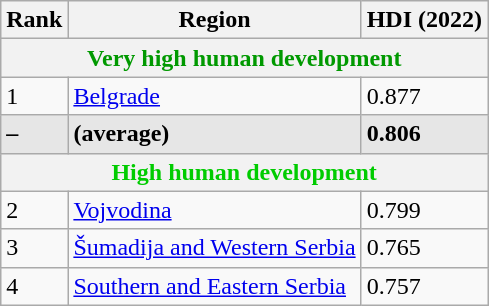<table class="wikitable sortable">
<tr>
<th>Rank</th>
<th>Region</th>
<th>HDI (2022)</th>
</tr>
<tr>
<th colspan="3" style="color:#090;">Very high human development</th>
</tr>
<tr>
<td>1</td>
<td><a href='#'>Belgrade</a></td>
<td>0.877</td>
</tr>
<tr style="background:#e6e6e6">
<td><strong>–</strong></td>
<td><strong> (average)</strong></td>
<td><strong>0.806</strong></td>
</tr>
<tr>
<th colspan="3" style="color:#0c0;">High human development</th>
</tr>
<tr>
<td>2</td>
<td><a href='#'>Vojvodina</a></td>
<td>0.799</td>
</tr>
<tr>
<td>3</td>
<td><a href='#'>Šumadija and Western Serbia</a></td>
<td>0.765</td>
</tr>
<tr>
<td>4</td>
<td><a href='#'>Southern and Eastern Serbia</a></td>
<td>0.757</td>
</tr>
</table>
